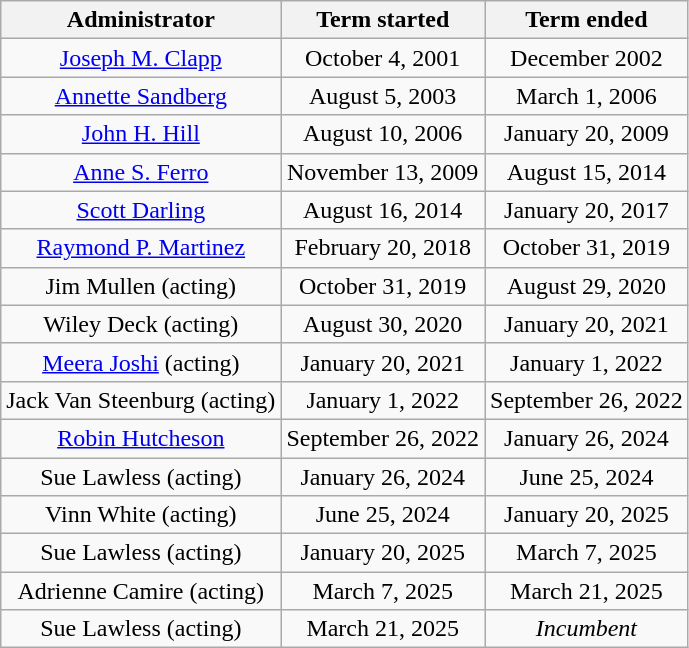<table class=wikitable style="text-align:center">
<tr>
<th>Administrator</th>
<th>Term started</th>
<th>Term ended</th>
</tr>
<tr>
<td><a href='#'>Joseph M. Clapp</a></td>
<td>October 4, 2001</td>
<td>December 2002</td>
</tr>
<tr>
<td><a href='#'>Annette Sandberg</a></td>
<td>August 5, 2003</td>
<td>March 1, 2006</td>
</tr>
<tr>
<td><a href='#'>John H. Hill</a></td>
<td>August 10, 2006</td>
<td>January 20, 2009</td>
</tr>
<tr>
<td><a href='#'>Anne S. Ferro</a></td>
<td>November 13, 2009</td>
<td>August 15, 2014</td>
</tr>
<tr>
<td><a href='#'>Scott Darling</a></td>
<td>August 16, 2014</td>
<td>January 20, 2017</td>
</tr>
<tr>
<td><a href='#'>Raymond P. Martinez</a></td>
<td>February 20, 2018</td>
<td>October 31, 2019</td>
</tr>
<tr>
<td>Jim Mullen (acting)</td>
<td>October 31, 2019</td>
<td>August 29, 2020</td>
</tr>
<tr>
<td>Wiley Deck (acting)</td>
<td>August 30, 2020</td>
<td>January 20, 2021</td>
</tr>
<tr>
<td><a href='#'>Meera Joshi</a> (acting)</td>
<td>January 20, 2021</td>
<td>January 1, 2022</td>
</tr>
<tr>
<td>Jack Van Steenburg (acting)</td>
<td>January 1, 2022</td>
<td>September 26, 2022</td>
</tr>
<tr>
<td><a href='#'>Robin Hutcheson</a></td>
<td>September 26, 2022</td>
<td>January 26, 2024</td>
</tr>
<tr>
<td>Sue Lawless (acting)</td>
<td>January 26, 2024</td>
<td>June 25, 2024</td>
</tr>
<tr>
<td>Vinn White (acting)</td>
<td>June 25, 2024</td>
<td>January 20, 2025</td>
</tr>
<tr>
<td>Sue Lawless (acting)</td>
<td>January 20, 2025</td>
<td>March 7, 2025</td>
</tr>
<tr>
<td>Adrienne Camire (acting)</td>
<td>March 7, 2025</td>
<td>March 21, 2025</td>
</tr>
<tr>
<td>Sue Lawless (acting)</td>
<td>March 21, 2025</td>
<td><em>Incumbent</em></td>
</tr>
</table>
